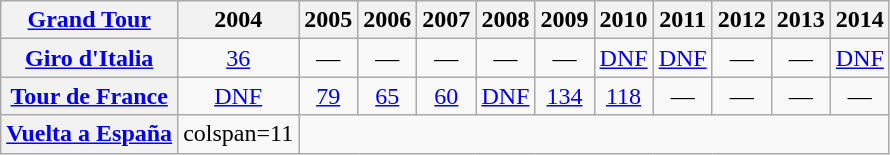<table class="wikitable plainrowheaders">
<tr>
<th scope="col"><a href='#'>Grand Tour</a></th>
<th scope="col">2004</th>
<th scope="col">2005</th>
<th scope="col">2006</th>
<th scope="col">2007</th>
<th scope="col">2008</th>
<th scope="col">2009</th>
<th scope="col">2010</th>
<th scope="col">2011</th>
<th scope="col">2012</th>
<th scope="col">2013</th>
<th scope="col">2014</th>
</tr>
<tr style="text-align:center;">
<th scope="row"> <a href='#'>Giro d'Italia</a></th>
<td><a href='#'>36</a></td>
<td>—</td>
<td>—</td>
<td>—</td>
<td>—</td>
<td>—</td>
<td><a href='#'>DNF</a></td>
<td><a href='#'>DNF</a></td>
<td>—</td>
<td>—</td>
<td><a href='#'>DNF</a></td>
</tr>
<tr style="text-align:center;">
<th scope="row"> <a href='#'>Tour de France</a></th>
<td><a href='#'>DNF</a></td>
<td><a href='#'>79</a></td>
<td><a href='#'>65</a></td>
<td><a href='#'>60</a></td>
<td><a href='#'>DNF</a></td>
<td><a href='#'>134</a></td>
<td><a href='#'>118</a></td>
<td>—</td>
<td>—</td>
<td>—</td>
<td>—</td>
</tr>
<tr style="text-align:center;">
<th scope="row"> <a href='#'>Vuelta a España</a></th>
<td>colspan=11 </td>
</tr>
</table>
